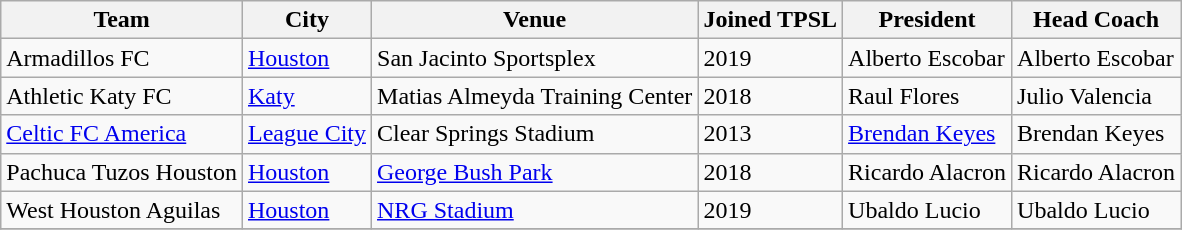<table class="wikitable">
<tr>
<th>Team</th>
<th>City</th>
<th>Venue</th>
<th>Joined TPSL</th>
<th>President</th>
<th>Head Coach</th>
</tr>
<tr>
<td>Armadillos FC</td>
<td><a href='#'>Houston</a></td>
<td>San Jacinto Sportsplex</td>
<td>2019</td>
<td>Alberto Escobar</td>
<td>Alberto Escobar</td>
</tr>
<tr>
<td>Athletic Katy FC</td>
<td><a href='#'>Katy</a></td>
<td>Matias Almeyda Training Center</td>
<td>2018</td>
<td>Raul Flores</td>
<td>Julio Valencia</td>
</tr>
<tr>
<td><a href='#'>Celtic FC America</a></td>
<td><a href='#'>League City</a></td>
<td>Clear Springs Stadium</td>
<td>2013</td>
<td><a href='#'>Brendan Keyes</a></td>
<td>Brendan Keyes</td>
</tr>
<tr>
<td>Pachuca Tuzos Houston</td>
<td><a href='#'>Houston</a></td>
<td><a href='#'>George Bush Park</a></td>
<td>2018</td>
<td>Ricardo Alacron</td>
<td>Ricardo Alacron</td>
</tr>
<tr>
<td>West Houston Aguilas</td>
<td><a href='#'>Houston</a></td>
<td><a href='#'>NRG Stadium</a></td>
<td>2019</td>
<td>Ubaldo Lucio</td>
<td>Ubaldo Lucio</td>
</tr>
<tr>
</tr>
</table>
